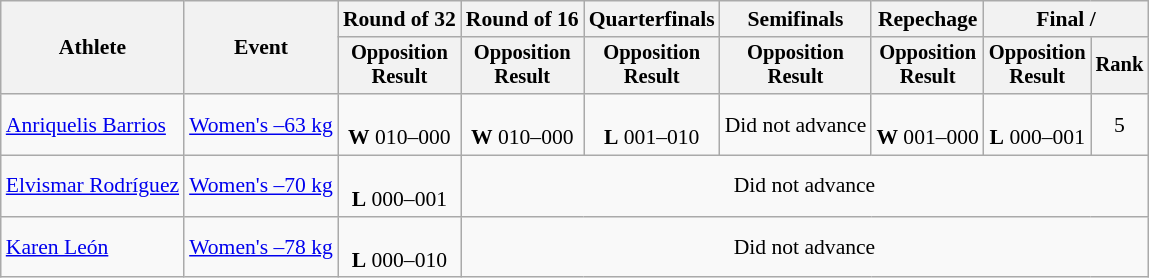<table class="wikitable" style="font-size:90%">
<tr>
<th rowspan="2">Athlete</th>
<th rowspan="2">Event</th>
<th>Round of 32</th>
<th>Round of 16</th>
<th>Quarterfinals</th>
<th>Semifinals</th>
<th>Repechage</th>
<th colspan=2>Final / </th>
</tr>
<tr style="font-size:95%">
<th>Opposition<br>Result</th>
<th>Opposition<br>Result</th>
<th>Opposition<br>Result</th>
<th>Opposition<br>Result</th>
<th>Opposition<br>Result</th>
<th>Opposition<br>Result</th>
<th>Rank</th>
</tr>
<tr align=center>
<td align=left><a href='#'>Anriquelis Barrios</a></td>
<td align=left><a href='#'>Women's –63 kg</a></td>
<td><br><strong>W</strong> 010–000</td>
<td><br><strong>W</strong> 010–000</td>
<td><br><strong>L</strong> 001–010</td>
<td>Did not advance</td>
<td><br><strong>W</strong> 001–000</td>
<td><br><strong>L</strong> 000–001</td>
<td>5</td>
</tr>
<tr align=center>
<td align=left><a href='#'>Elvismar Rodríguez</a></td>
<td align=left><a href='#'>Women's –70 kg</a></td>
<td><br><strong>L</strong> 000–001</td>
<td colspan="6">Did not advance</td>
</tr>
<tr align=center>
<td align=left><a href='#'>Karen León</a></td>
<td align=left><a href='#'>Women's –78 kg</a></td>
<td><br><strong>L</strong> 000–010</td>
<td colspan="6">Did not advance</td>
</tr>
</table>
